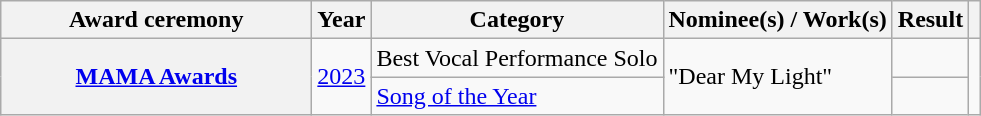<table class="wikitable sortable plainrowheaders">
<tr>
<th scope="col" width="200">Award ceremony</th>
<th scope="col">Year</th>
<th scope="col">Category</th>
<th scope="col">Nominee(s) / Work(s)</th>
<th scope="col">Result</th>
<th scope="col" class="unsortable"></th>
</tr>
<tr>
<th scope="row" rowspan="2"><a href='#'>MAMA Awards</a></th>
<td style="text-align:center" rowspan="2"><a href='#'>2023</a></td>
<td>Best Vocal Performance Solo</td>
<td rowspan="2">"Dear My Light"</td>
<td></td>
<td style="text-align:center" rowspan="2"></td>
</tr>
<tr>
<td><a href='#'>Song of the Year</a></td>
<td></td>
</tr>
</table>
